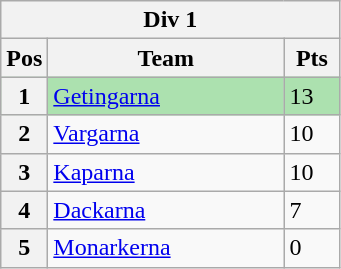<table class="wikitable">
<tr>
<th colspan="3">Div 1</th>
</tr>
<tr>
<th width=20>Pos</th>
<th width=150>Team</th>
<th width=30>Pts</th>
</tr>
<tr style="background:#ACE1AF;">
<th>1</th>
<td><a href='#'>Getingarna</a></td>
<td>13</td>
</tr>
<tr>
<th>2</th>
<td><a href='#'>Vargarna</a></td>
<td>10</td>
</tr>
<tr>
<th>3</th>
<td><a href='#'>Kaparna</a></td>
<td>10</td>
</tr>
<tr>
<th>4</th>
<td><a href='#'>Dackarna</a></td>
<td>7</td>
</tr>
<tr>
<th>5</th>
<td><a href='#'>Monarkerna</a></td>
<td>0</td>
</tr>
</table>
